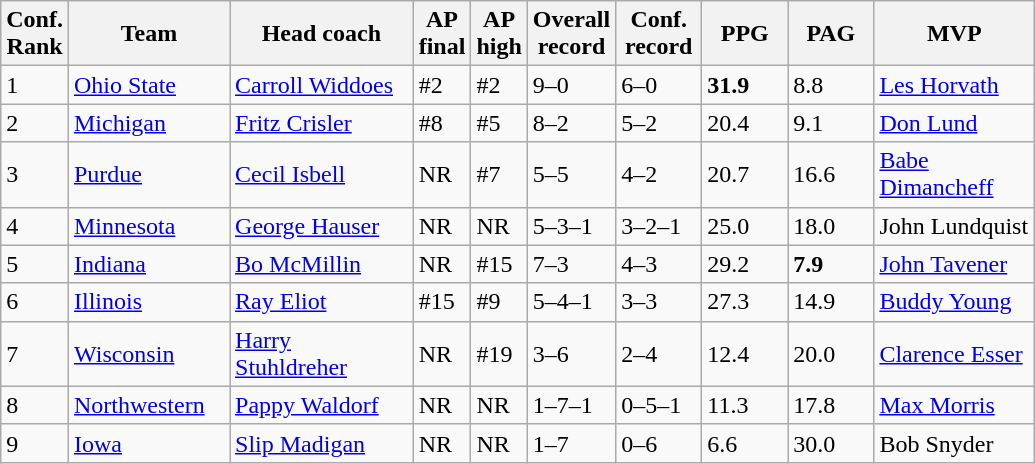<table class="sortable wikitable">
<tr>
<th width="25">Conf. Rank</th>
<th width="100">Team</th>
<th width="115">Head coach</th>
<th width="25">AP final</th>
<th width="25">AP high</th>
<th width="50">Overall record</th>
<th width="50">Conf. record</th>
<th width="50">PPG</th>
<th width="50">PAG</th>
<th width="100">MVP</th>
</tr>
<tr align="left" bgcolor="">
<td>1</td>
<td><a href='#'>Ohio State</a></td>
<td><a href='#'>Carroll Widdoes</a></td>
<td>#2</td>
<td>#2</td>
<td>9–0</td>
<td>6–0</td>
<td><strong>31.9</strong></td>
<td>8.8</td>
<td><a href='#'>Les Horvath</a></td>
</tr>
<tr align="left" bgcolor="">
<td>2</td>
<td><a href='#'>Michigan</a></td>
<td><a href='#'>Fritz Crisler</a></td>
<td>#8</td>
<td>#5</td>
<td>8–2</td>
<td>5–2</td>
<td>20.4</td>
<td>9.1</td>
<td><a href='#'>Don Lund</a></td>
</tr>
<tr align="left" bgcolor="">
<td>3</td>
<td><a href='#'>Purdue</a></td>
<td><a href='#'>Cecil Isbell</a></td>
<td>NR</td>
<td>#7</td>
<td>5–5</td>
<td>4–2</td>
<td>20.7</td>
<td>16.6</td>
<td><a href='#'>Babe Dimancheff</a></td>
</tr>
<tr align="left" bgcolor="">
<td>4</td>
<td><a href='#'>Minnesota</a></td>
<td><a href='#'>George Hauser</a></td>
<td>NR</td>
<td>NR</td>
<td>5–3–1</td>
<td>3–2–1</td>
<td>25.0</td>
<td>18.0</td>
<td>John Lundquist</td>
</tr>
<tr align="left" bgcolor="">
<td>5</td>
<td><a href='#'>Indiana</a></td>
<td><a href='#'>Bo McMillin</a></td>
<td>NR</td>
<td>#15</td>
<td>7–3</td>
<td>4–3</td>
<td>29.2</td>
<td><strong>7.9</strong></td>
<td><a href='#'>John Tavener</a></td>
</tr>
<tr align="left" bgcolor="">
<td>6</td>
<td><a href='#'>Illinois</a></td>
<td><a href='#'>Ray Eliot</a></td>
<td>#15</td>
<td>#9</td>
<td>5–4–1</td>
<td>3–3</td>
<td>27.3</td>
<td>14.9</td>
<td><a href='#'>Buddy Young</a></td>
</tr>
<tr align="left" bgcolor="">
<td>7</td>
<td><a href='#'>Wisconsin</a></td>
<td><a href='#'>Harry Stuhldreher</a></td>
<td>NR</td>
<td>#19</td>
<td>3–6</td>
<td>2–4</td>
<td>12.4</td>
<td>20.0</td>
<td><a href='#'>Clarence Esser</a></td>
</tr>
<tr align="left" bgcolor="">
<td>8</td>
<td><a href='#'>Northwestern</a></td>
<td><a href='#'>Pappy Waldorf</a></td>
<td>NR</td>
<td>NR</td>
<td>1–7–1</td>
<td>0–5–1</td>
<td>11.3</td>
<td>17.8</td>
<td><a href='#'>Max Morris</a></td>
</tr>
<tr align="left" bgcolor="">
<td>9</td>
<td><a href='#'>Iowa</a></td>
<td><a href='#'>Slip Madigan</a></td>
<td>NR</td>
<td>NR</td>
<td>1–7</td>
<td>0–6</td>
<td>6.6</td>
<td>30.0</td>
<td>Bob Snyder</td>
</tr>
</table>
